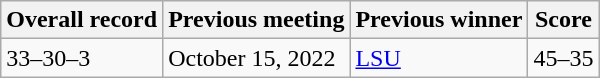<table class="wikitable">
<tr>
<th>Overall record</th>
<th>Previous meeting</th>
<th>Previous winner</th>
<th>Score</th>
</tr>
<tr>
<td>33–30–3</td>
<td>October 15, 2022</td>
<td><a href='#'>LSU</a></td>
<td>45–35</td>
</tr>
</table>
